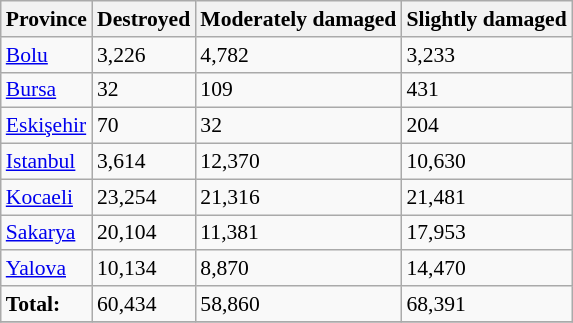<table class="wikitable sortable" style="font-size:90%;">
<tr>
<th>Province</th>
<th>Destroyed</th>
<th>Moderately damaged</th>
<th>Slightly damaged</th>
</tr>
<tr>
<td><a href='#'>Bolu</a></td>
<td>3,226</td>
<td>4,782</td>
<td>3,233</td>
</tr>
<tr>
<td><a href='#'>Bursa</a></td>
<td>32</td>
<td>109</td>
<td>431</td>
</tr>
<tr>
<td><a href='#'>Eskişehir</a></td>
<td>70</td>
<td>32</td>
<td>204</td>
</tr>
<tr>
<td><a href='#'>Istanbul</a></td>
<td>3,614</td>
<td>12,370</td>
<td>10,630</td>
</tr>
<tr>
<td><a href='#'>Kocaeli</a></td>
<td>23,254</td>
<td>21,316</td>
<td>21,481</td>
</tr>
<tr>
<td><a href='#'>Sakarya</a></td>
<td>20,104</td>
<td>11,381</td>
<td>17,953</td>
</tr>
<tr>
<td><a href='#'>Yalova</a></td>
<td>10,134</td>
<td>8,870</td>
<td>14,470</td>
</tr>
<tr>
<td><strong>Total:</strong></td>
<td>60,434</td>
<td>58,860</td>
<td>68,391</td>
</tr>
<tr>
</tr>
</table>
